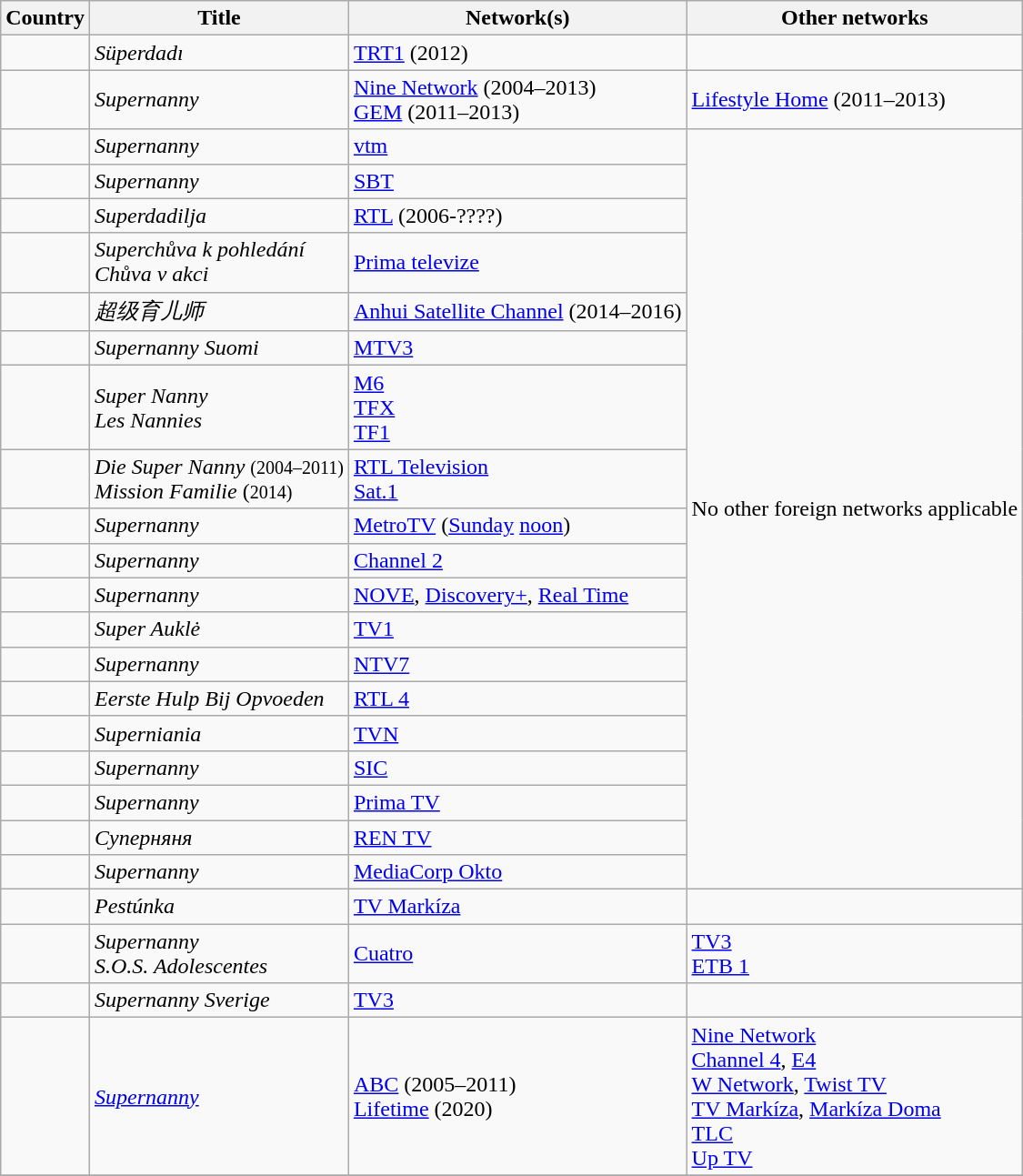<table class="wikitable">
<tr>
<th>Country</th>
<th>Title</th>
<th>Network(s)</th>
<th>Other networks</th>
</tr>
<tr>
<td></td>
<td><em>Süperdadı</em></td>
<td [TRT1 (TV channel)><a href='#'>TRT1</a> (2012)</td>
</tr>
<tr>
<td></td>
<td><em>Supernanny</em></td>
<td><a href='#'>Nine Network</a> (2004–2013)<br> <a href='#'>GEM</a> (2011–2013)</td>
<td><a href='#'>Lifestyle Home</a> (2011–2013)</td>
</tr>
<tr>
<td></td>
<td><em>Supernanny</em></td>
<td><a href='#'>vtm</a></td>
<td rowspan="19">No other foreign networks applicable</td>
</tr>
<tr>
<td></td>
<td><em>Supernanny</em></td>
<td><a href='#'>SBT</a></td>
</tr>
<tr>
<td></td>
<td><em>Superdadilja</em></td>
<td><a href='#'>RTL</a> (2006-????)</td>
</tr>
<tr>
<td></td>
<td><em>Superchůva k pohledání</em><br><em>Chůva v akci</em></td>
<td><a href='#'>Prima televize</a></td>
</tr>
<tr>
<td></td>
<td><em>超级育儿师</em></td>
<td><a href='#'>Anhui Satellite Channel</a> (2014–2016)</td>
</tr>
<tr>
<td></td>
<td><em>Supernanny Suomi</em></td>
<td><a href='#'>MTV3</a></td>
</tr>
<tr>
<td></td>
<td><em>Super Nanny</em><br><em>Les Nannies</em></td>
<td><a href='#'>M6</a> <br><a href='#'>TFX</a><br><a href='#'>TF1</a></td>
</tr>
<tr>
<td></td>
<td><em>Die Super Nanny</em> <small>(2004–2011)</small> <br> <em>Mission Familie</em> (<small>2014)</small></td>
<td><a href='#'>RTL Television</a> <br> <a href='#'>Sat.1</a></td>
</tr>
<tr>
<td></td>
<td><em>Supernanny</em></td>
<td><a href='#'>MetroTV</a> (<a href='#'>Sunday</a> <a href='#'>noon</a>)</td>
</tr>
<tr>
<td></td>
<td><em>Supernanny</em></td>
<td><a href='#'>Channel 2</a></td>
</tr>
<tr>
<td></td>
<td><em>Supernanny</em></td>
<td><a href='#'>NOVE</a>, <a href='#'>Discovery+</a>, <a href='#'>Real Time</a></td>
</tr>
<tr>
<td></td>
<td><em> Super Auklė</em></td>
<td><a href='#'>TV1</a></td>
</tr>
<tr>
<td></td>
<td><em>Supernanny</em></td>
<td><a href='#'>NTV7</a></td>
</tr>
<tr>
<td></td>
<td><em>Eerste Hulp Bij Opvoeden</em></td>
<td><a href='#'>RTL 4</a></td>
</tr>
<tr>
<td></td>
<td><em>Superniania</em></td>
<td><a href='#'>TVN</a></td>
</tr>
<tr>
<td></td>
<td><em>Supernanny</em></td>
<td><a href='#'>SIC</a></td>
</tr>
<tr>
<td></td>
<td><em>Supernanny</em></td>
<td><a href='#'>Prima TV</a></td>
</tr>
<tr>
<td></td>
<td><em>Суперняня</em></td>
<td><a href='#'>REN TV</a></td>
</tr>
<tr>
<td></td>
<td><em>Supernanny</em></td>
<td><a href='#'>MediaCorp Okto</a></td>
</tr>
<tr>
<td></td>
<td><em>Pestúnka</em></td>
<td><a href='#'>TV Markíza</a></td>
</tr>
<tr>
<td></td>
<td><em>Supernanny</em><br><em>S.O.S. Adolescentes</em></td>
<td><a href='#'>Cuatro</a></td>
<td> <a href='#'>TV3</a><br> <a href='#'>ETB 1</a></td>
</tr>
<tr>
<td></td>
<td><em>Supernanny Sverige</em></td>
<td><a href='#'>TV3</a></td>
<td></td>
</tr>
<tr>
<td></td>
<td><em><a href='#'>Supernanny</a></em></td>
<td><a href='#'>ABC</a> (2005–2011)<br><a href='#'>Lifetime</a> (2020)</td>
<td> <a href='#'>Nine Network</a><br> <a href='#'>Channel 4</a>, <a href='#'>E4</a><br> <a href='#'>W Network</a>, <a href='#'>Twist TV</a><br> <a href='#'>TV Markíza</a>, <a href='#'>Markíza Doma</a><br> <a href='#'>TLC</a><br> <a href='#'>Up TV</a></td>
</tr>
<tr>
</tr>
</table>
